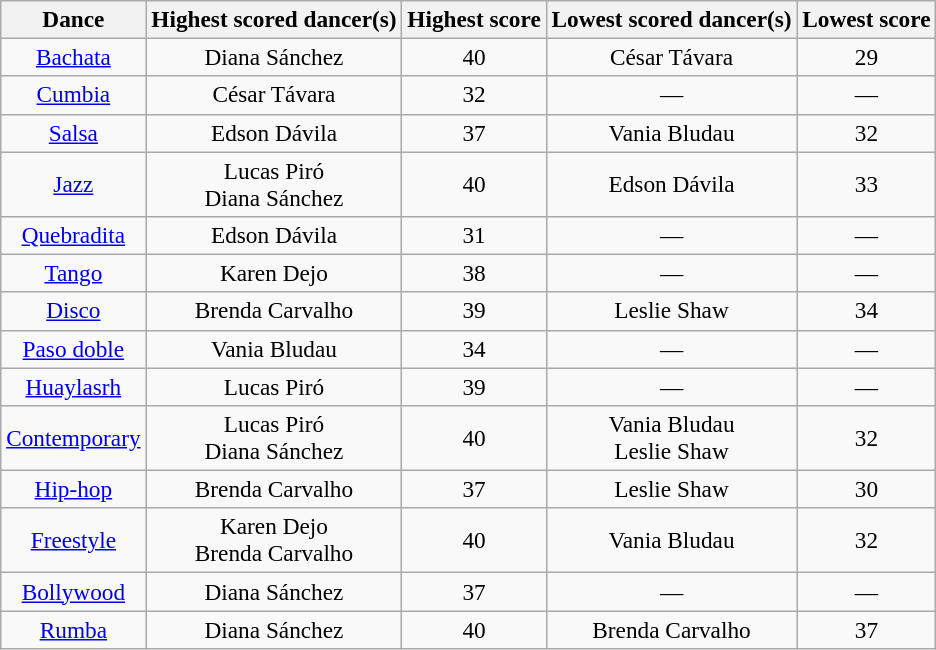<table class="wikitable sortable" style="text-align:center; white-space:nowrap;  font-size:97%;">
<tr>
<th>Dance</th>
<th class="sortable">Highest scored dancer(s)</th>
<th>Highest score</th>
<th class="sortable">Lowest scored dancer(s)</th>
<th>Lowest score</th>
</tr>
<tr>
<td><a href='#'>Bachata</a></td>
<td>Diana Sánchez</td>
<td>40</td>
<td>César Távara</td>
<td>29</td>
</tr>
<tr>
<td><a href='#'>Cumbia</a></td>
<td>César Távara</td>
<td>32</td>
<td>—</td>
<td>—</td>
</tr>
<tr>
<td><a href='#'>Salsa</a></td>
<td>Edson Dávila</td>
<td>37</td>
<td>Vania Bludau</td>
<td>32</td>
</tr>
<tr>
<td><a href='#'>Jazz</a></td>
<td>Lucas Piró<br>Diana Sánchez</td>
<td>40</td>
<td>Edson Dávila</td>
<td>33</td>
</tr>
<tr>
<td><a href='#'>Quebradita</a></td>
<td>Edson Dávila</td>
<td>31</td>
<td>—</td>
<td>—</td>
</tr>
<tr>
<td><a href='#'>Tango</a></td>
<td>Karen Dejo</td>
<td>38</td>
<td>—</td>
<td>—</td>
</tr>
<tr>
<td><a href='#'>Disco</a></td>
<td>Brenda Carvalho</td>
<td>39</td>
<td>Leslie Shaw</td>
<td>34</td>
</tr>
<tr>
<td><a href='#'>Paso doble</a></td>
<td>Vania Bludau</td>
<td>34</td>
<td>—</td>
<td>—</td>
</tr>
<tr>
<td><a href='#'>Huaylasrh</a></td>
<td>Lucas Piró</td>
<td>39</td>
<td>—</td>
<td>—</td>
</tr>
<tr>
<td><a href='#'>Contemporary</a></td>
<td>Lucas Piró<br>Diana Sánchez</td>
<td>40</td>
<td>Vania Bludau<br>Leslie Shaw</td>
<td>32</td>
</tr>
<tr>
<td><a href='#'>Hip-hop</a></td>
<td>Brenda Carvalho</td>
<td>37</td>
<td>Leslie Shaw</td>
<td>30</td>
</tr>
<tr>
<td><a href='#'>Freestyle</a></td>
<td>Karen Dejo<br>Brenda Carvalho</td>
<td>40</td>
<td>Vania Bludau</td>
<td>32</td>
</tr>
<tr>
<td><a href='#'>Bollywood</a></td>
<td>Diana Sánchez</td>
<td>37</td>
<td>—</td>
<td>—</td>
</tr>
<tr>
<td><a href='#'>Rumba</a></td>
<td>Diana Sánchez</td>
<td>40</td>
<td>Brenda Carvalho</td>
<td>37</td>
</tr>
</table>
